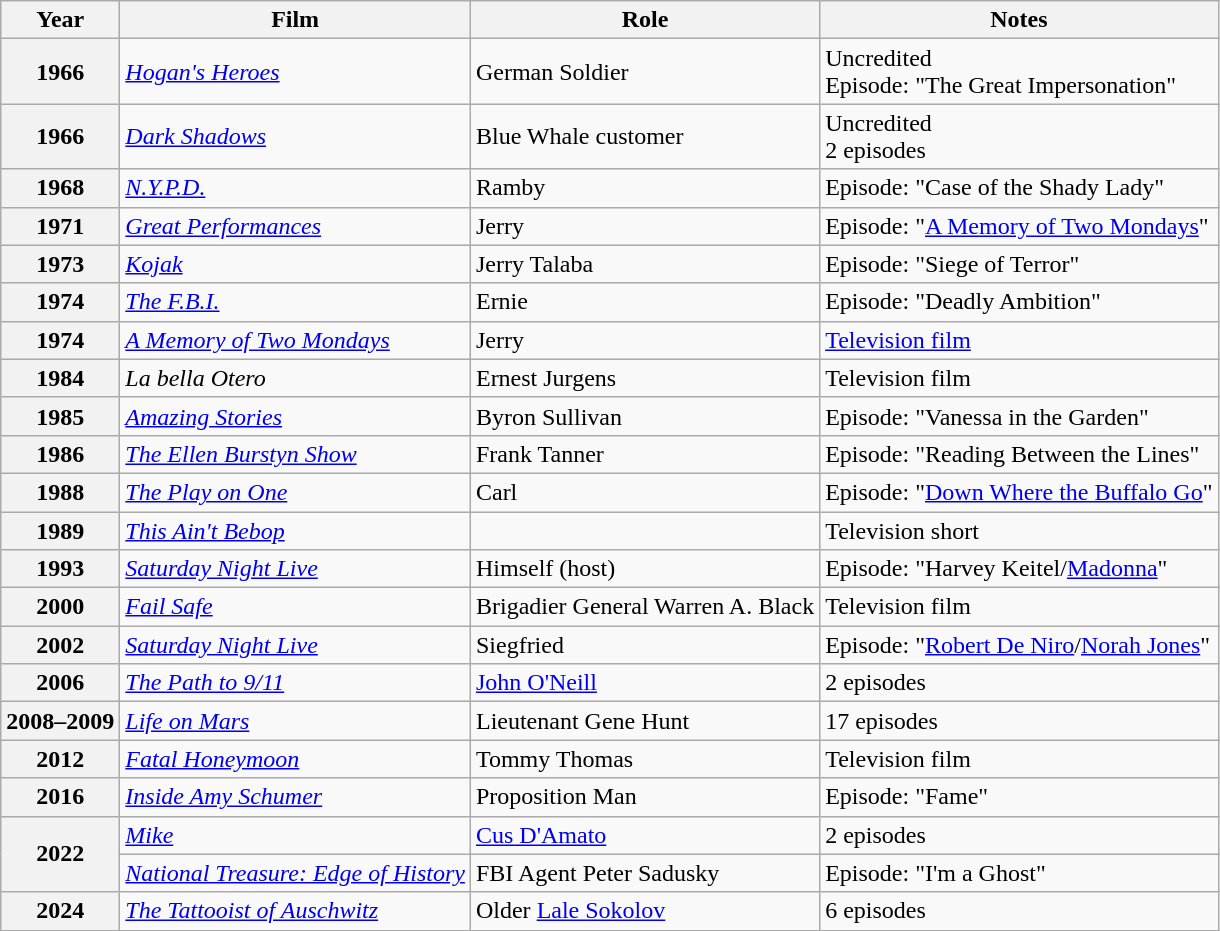<table class="wikitable plainrowheaders sortable">
<tr>
<th scope="row" ! scope="col">Year</th>
<th scope="col">Film</th>
<th scope="col">Role</th>
<th scope="col" ! class="unsortable">Notes</th>
</tr>
<tr>
<th scope="row">1966</th>
<td><em><a href='#'>Hogan's Heroes</a></em></td>
<td>German Soldier</td>
<td>Uncredited<br>Episode: "The Great Impersonation"</td>
</tr>
<tr>
<th scope="row">1966</th>
<td><em><a href='#'>Dark Shadows</a></em></td>
<td>Blue Whale customer</td>
<td>Uncredited<br>2 episodes</td>
</tr>
<tr>
<th scope="row">1968</th>
<td><em><a href='#'>N.Y.P.D.</a></em></td>
<td>Ramby</td>
<td>Episode: "Case of the Shady Lady"</td>
</tr>
<tr>
<th scope="row">1971</th>
<td><em><a href='#'>Great Performances</a></em></td>
<td>Jerry</td>
<td>Episode: "<a href='#'>A Memory of Two Mondays</a>"</td>
</tr>
<tr>
<th scope="row">1973</th>
<td><em><a href='#'>Kojak</a></em></td>
<td>Jerry Talaba</td>
<td>Episode: "Siege of Terror"</td>
</tr>
<tr>
<th scope="row">1974</th>
<td><em><a href='#'>The F.B.I.</a></em></td>
<td>Ernie</td>
<td>Episode: "Deadly Ambition"</td>
</tr>
<tr>
<th scope="row">1974</th>
<td><em><a href='#'>A Memory of Two Mondays</a></em></td>
<td>Jerry</td>
<td><a href='#'>Television film</a></td>
</tr>
<tr>
<th scope="row">1984</th>
<td><em>La bella Otero</em></td>
<td>Ernest Jurgens</td>
<td>Television film</td>
</tr>
<tr>
<th scope="row">1985</th>
<td><em><a href='#'>Amazing Stories</a></em></td>
<td>Byron Sullivan</td>
<td>Episode: "Vanessa in the Garden"</td>
</tr>
<tr>
<th scope="row">1986</th>
<td><em><a href='#'>The Ellen Burstyn Show</a></em></td>
<td>Frank Tanner</td>
<td>Episode: "Reading Between the Lines"</td>
</tr>
<tr>
<th scope="row">1988</th>
<td><em><a href='#'>The Play on One</a></em></td>
<td>Carl</td>
<td>Episode: "<a href='#'>Down Where the Buffalo Go</a>"</td>
</tr>
<tr>
<th scope="row">1989</th>
<td><em><a href='#'>This Ain't Bebop</a></em></td>
<td></td>
<td>Television short</td>
</tr>
<tr>
<th scope="row">1993</th>
<td><em><a href='#'>Saturday Night Live</a></em></td>
<td>Himself (host)</td>
<td>Episode: "Harvey Keitel/<a href='#'>Madonna</a>"</td>
</tr>
<tr>
<th scope="row">2000</th>
<td><em><a href='#'>Fail Safe</a></em></td>
<td>Brigadier General Warren A. Black</td>
<td>Television film</td>
</tr>
<tr>
<th scope="row">2002</th>
<td><em><a href='#'>Saturday Night Live</a></em></td>
<td>Siegfried</td>
<td>Episode: "<a href='#'>Robert De Niro</a>/<a href='#'>Norah Jones</a>"</td>
</tr>
<tr>
<th scope="row">2006</th>
<td><em><a href='#'>The Path to 9/11</a></em></td>
<td><a href='#'>John O'Neill</a></td>
<td>2 episodes</td>
</tr>
<tr>
<th scope="row">2008–2009</th>
<td><em><a href='#'>Life on Mars</a></em></td>
<td>Lieutenant Gene Hunt</td>
<td>17 episodes</td>
</tr>
<tr>
<th scope="row">2012</th>
<td><em><a href='#'>Fatal Honeymoon</a></em></td>
<td>Tommy Thomas</td>
<td>Television film</td>
</tr>
<tr>
<th scope="row">2016</th>
<td><em><a href='#'>Inside Amy Schumer</a></em></td>
<td>Proposition Man</td>
<td>Episode: "Fame"</td>
</tr>
<tr>
<th rowspan="2" scope="row">2022</th>
<td><em><a href='#'>Mike</a></em></td>
<td><a href='#'>Cus D'Amato</a></td>
<td>2 episodes</td>
</tr>
<tr>
<td><em><a href='#'>National Treasure: Edge of History</a></em></td>
<td>FBI Agent Peter Sadusky</td>
<td>Episode: "I'm a Ghost"</td>
</tr>
<tr>
<th scope="row">2024</th>
<td><em><a href='#'>The Tattooist of Auschwitz</a></em></td>
<td>Older <a href='#'>Lale Sokolov</a></td>
<td>6 episodes</td>
</tr>
</table>
